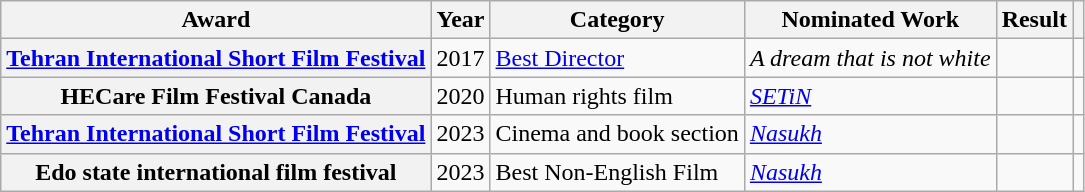<table class="wikitable sortable plainrowheaders">
<tr>
<th scope="col">Award</th>
<th scope="col">Year</th>
<th scope="col">Category</th>
<th scope="col">Nominated Work</th>
<th scope="col">Result</th>
<th scope="col" class="unsortable"></th>
</tr>
<tr>
<th scope="row"><a href='#'>Tehran International Short Film Festival</a></th>
<td>2017</td>
<td><a href='#'>Best Director</a></td>
<td><em>A dream that is not white</em></td>
<td></td>
<td></td>
</tr>
<tr>
<th scope="row">HECare Film Festival Canada</th>
<td>2020</td>
<td>Human rights film</td>
<td><em><a href='#'>SETiN</a></em></td>
<td></td>
<td></td>
</tr>
<tr>
<th scope="row"><a href='#'>Tehran International Short Film Festival</a></th>
<td>2023</td>
<td>Cinema and book section</td>
<td><em><a href='#'>Nasukh</a></em></td>
<td></td>
<td></td>
</tr>
<tr>
<th scope="row">Edo state international film festival</th>
<td>2023</td>
<td>Best Non-English Film</td>
<td><em><a href='#'>Nasukh</a></em></td>
<td></td>
<td></td>
</tr>
</table>
